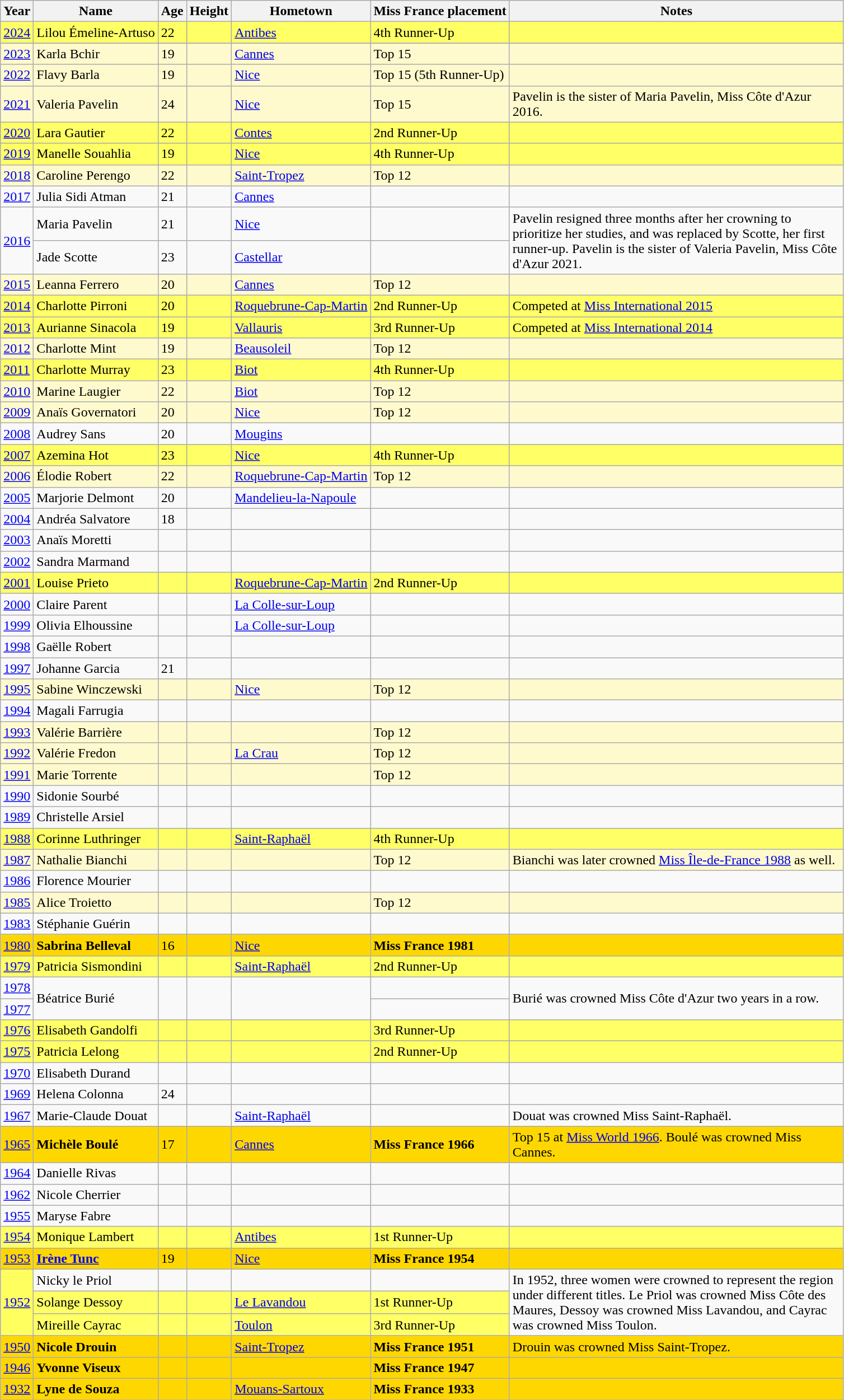<table class="wikitable sortable">
<tr>
<th>Year</th>
<th>Name</th>
<th>Age</th>
<th>Height</th>
<th>Hometown</th>
<th>Miss France placement</th>
<th width=390>Notes</th>
</tr>
<tr bgcolor=#FFFF66>
<td><a href='#'>2024</a></td>
<td>Lilou Émeline-Artuso</td>
<td>22</td>
<td></td>
<td><a href='#'>Antibes</a></td>
<td>4th Runner-Up</td>
<td></td>
</tr>
<tr>
</tr>
<tr bgcolor=#FFFACD>
<td><a href='#'>2023</a></td>
<td>Karla Bchir</td>
<td>19</td>
<td></td>
<td><a href='#'>Cannes</a></td>
<td>Top 15</td>
<td></td>
</tr>
<tr bgcolor=#FFFACD>
<td><a href='#'>2022</a></td>
<td>Flavy Barla</td>
<td>19</td>
<td></td>
<td><a href='#'>Nice</a></td>
<td>Top 15 (5th Runner-Up)</td>
<td></td>
</tr>
<tr bgcolor=#FFFACD>
<td><a href='#'>2021</a></td>
<td>Valeria Pavelin</td>
<td>24</td>
<td></td>
<td><a href='#'>Nice</a></td>
<td>Top 15</td>
<td>Pavelin is the sister of Maria Pavelin, Miss Côte d'Azur 2016.</td>
</tr>
<tr bgcolor=#FFFF66>
<td><a href='#'>2020</a></td>
<td>Lara Gautier</td>
<td>22</td>
<td></td>
<td><a href='#'>Contes</a></td>
<td>2nd Runner-Up</td>
<td></td>
</tr>
<tr bgcolor=#FFFF66>
<td><a href='#'>2019</a></td>
<td>Manelle Souahlia</td>
<td>19</td>
<td></td>
<td><a href='#'>Nice</a></td>
<td>4th Runner-Up</td>
<td></td>
</tr>
<tr bgcolor=#FFFACD>
<td><a href='#'>2018</a></td>
<td>Caroline Perengo</td>
<td>22</td>
<td></td>
<td><a href='#'>Saint-Tropez</a></td>
<td>Top 12</td>
<td></td>
</tr>
<tr>
<td><a href='#'>2017</a></td>
<td>Julia Sidi Atman</td>
<td>21</td>
<td></td>
<td><a href='#'>Cannes</a></td>
<td></td>
<td></td>
</tr>
<tr>
<td rowspan=2><a href='#'>2016</a></td>
<td>Maria Pavelin</td>
<td>21</td>
<td></td>
<td><a href='#'>Nice</a></td>
<td></td>
<td rowspan=2>Pavelin resigned three months after her crowning to prioritize her studies, and was replaced by Scotte, her first runner-up. Pavelin is the sister of Valeria Pavelin, Miss Côte d'Azur 2021.</td>
</tr>
<tr>
<td>Jade Scotte</td>
<td>23</td>
<td></td>
<td><a href='#'>Castellar</a></td>
<td></td>
</tr>
<tr bgcolor=#FFFACD>
<td><a href='#'>2015</a></td>
<td>Leanna Ferrero</td>
<td>20</td>
<td></td>
<td><a href='#'>Cannes</a></td>
<td>Top 12</td>
<td></td>
</tr>
<tr bgcolor=#FFFF66>
<td><a href='#'>2014</a></td>
<td>Charlotte Pirroni</td>
<td>20</td>
<td></td>
<td><a href='#'>Roquebrune-Cap-Martin</a></td>
<td>2nd Runner-Up</td>
<td>Competed at <a href='#'>Miss International 2015</a></td>
</tr>
<tr bgcolor=#FFFF66>
<td><a href='#'>2013</a></td>
<td>Aurianne Sinacola</td>
<td>19</td>
<td></td>
<td><a href='#'>Vallauris</a></td>
<td>3rd Runner-Up</td>
<td>Competed at <a href='#'>Miss International 2014</a></td>
</tr>
<tr bgcolor=#FFFACD>
<td><a href='#'>2012</a></td>
<td>Charlotte Mint</td>
<td>19</td>
<td></td>
<td><a href='#'>Beausoleil</a></td>
<td>Top 12</td>
<td></td>
</tr>
<tr bgcolor=#FFFF66>
<td><a href='#'>2011</a></td>
<td>Charlotte Murray</td>
<td>23</td>
<td></td>
<td><a href='#'>Biot</a></td>
<td>4th Runner-Up</td>
<td></td>
</tr>
<tr bgcolor=#FFFACD>
<td><a href='#'>2010</a></td>
<td>Marine Laugier</td>
<td>22</td>
<td></td>
<td><a href='#'>Biot</a></td>
<td>Top 12</td>
<td></td>
</tr>
<tr bgcolor=#FFFACD>
<td><a href='#'>2009</a></td>
<td>Anaïs Governatori</td>
<td>20</td>
<td></td>
<td><a href='#'>Nice</a></td>
<td>Top 12</td>
<td></td>
</tr>
<tr>
<td><a href='#'>2008</a></td>
<td>Audrey Sans</td>
<td>20</td>
<td></td>
<td><a href='#'>Mougins</a></td>
<td></td>
<td></td>
</tr>
<tr bgcolor=#FFFF66>
<td><a href='#'>2007</a></td>
<td>Azemina Hot</td>
<td>23</td>
<td></td>
<td><a href='#'>Nice</a></td>
<td>4th Runner-Up</td>
<td></td>
</tr>
<tr bgcolor=#FFFACD>
<td><a href='#'>2006</a></td>
<td>Élodie Robert</td>
<td>22</td>
<td></td>
<td><a href='#'>Roquebrune-Cap-Martin</a></td>
<td>Top 12</td>
<td></td>
</tr>
<tr>
<td><a href='#'>2005</a></td>
<td>Marjorie Delmont</td>
<td>20</td>
<td></td>
<td><a href='#'>Mandelieu-la-Napoule</a></td>
<td></td>
<td></td>
</tr>
<tr>
<td><a href='#'>2004</a></td>
<td>Andréa Salvatore</td>
<td>18</td>
<td></td>
<td></td>
<td></td>
<td></td>
</tr>
<tr>
<td><a href='#'>2003</a></td>
<td>Anaïs Moretti</td>
<td></td>
<td></td>
<td></td>
<td></td>
<td></td>
</tr>
<tr>
<td><a href='#'>2002</a></td>
<td>Sandra Marmand</td>
<td></td>
<td></td>
<td></td>
<td></td>
<td></td>
</tr>
<tr bgcolor=#FFFF66>
<td><a href='#'>2001</a></td>
<td>Louise Prieto</td>
<td></td>
<td></td>
<td><a href='#'>Roquebrune-Cap-Martin</a></td>
<td>2nd Runner-Up</td>
<td></td>
</tr>
<tr>
<td><a href='#'>2000</a></td>
<td>Claire Parent</td>
<td></td>
<td></td>
<td><a href='#'>La Colle-sur-Loup</a></td>
<td></td>
<td></td>
</tr>
<tr>
<td><a href='#'>1999</a></td>
<td>Olivia Elhoussine</td>
<td></td>
<td></td>
<td><a href='#'>La Colle-sur-Loup</a></td>
<td></td>
<td></td>
</tr>
<tr>
<td><a href='#'>1998</a></td>
<td>Gaëlle Robert</td>
<td></td>
<td></td>
<td></td>
<td></td>
<td></td>
</tr>
<tr>
<td><a href='#'>1997</a></td>
<td>Johanne Garcia</td>
<td>21</td>
<td></td>
<td></td>
<td></td>
<td></td>
</tr>
<tr bgcolor=#FFFACD>
<td><a href='#'>1995</a></td>
<td>Sabine Winczewski</td>
<td></td>
<td></td>
<td><a href='#'>Nice</a></td>
<td>Top 12</td>
<td></td>
</tr>
<tr>
<td><a href='#'>1994</a></td>
<td>Magali Farrugia</td>
<td></td>
<td></td>
<td></td>
<td></td>
<td></td>
</tr>
<tr bgcolor=#FFFACD>
<td><a href='#'>1993</a></td>
<td>Valérie Barrière</td>
<td></td>
<td></td>
<td></td>
<td>Top 12</td>
<td></td>
</tr>
<tr bgcolor=#FFFACD>
<td><a href='#'>1992</a></td>
<td>Valérie Fredon</td>
<td></td>
<td></td>
<td><a href='#'>La Crau</a></td>
<td>Top 12</td>
<td></td>
</tr>
<tr bgcolor=#FFFACD>
<td><a href='#'>1991</a></td>
<td>Marie Torrente</td>
<td></td>
<td></td>
<td></td>
<td>Top 12</td>
<td></td>
</tr>
<tr>
<td><a href='#'>1990</a></td>
<td>Sidonie Sourbé</td>
<td></td>
<td></td>
<td></td>
<td></td>
<td></td>
</tr>
<tr>
<td><a href='#'>1989</a></td>
<td>Christelle Arsiel</td>
<td></td>
<td></td>
<td></td>
<td></td>
<td></td>
</tr>
<tr bgcolor=#FFFF66>
<td><a href='#'>1988</a></td>
<td>Corinne Luthringer</td>
<td></td>
<td></td>
<td><a href='#'>Saint-Raphaël</a></td>
<td>4th Runner-Up</td>
<td></td>
</tr>
<tr bgcolor=#FFFACD>
<td><a href='#'>1987</a></td>
<td>Nathalie Bianchi</td>
<td></td>
<td></td>
<td></td>
<td>Top 12</td>
<td>Bianchi was later crowned <a href='#'>Miss Île-de-France 1988</a> as well.</td>
</tr>
<tr>
<td><a href='#'>1986</a></td>
<td>Florence Mourier</td>
<td></td>
<td></td>
<td></td>
<td></td>
<td></td>
</tr>
<tr bgcolor=#FFFACD>
<td><a href='#'>1985</a></td>
<td>Alice Troietto</td>
<td></td>
<td></td>
<td></td>
<td>Top 12</td>
<td></td>
</tr>
<tr>
<td><a href='#'>1983</a></td>
<td>Stéphanie Guérin</td>
<td></td>
<td></td>
<td></td>
<td></td>
<td></td>
</tr>
<tr bgcolor=gold>
<td><a href='#'>1980</a></td>
<td><strong>Sabrina Belleval</strong></td>
<td>16</td>
<td></td>
<td><a href='#'>Nice</a></td>
<td><strong>Miss France 1981</strong></td>
<td></td>
</tr>
<tr bgcolor=#FFFF66>
<td><a href='#'>1979</a></td>
<td>Patricia Sismondini</td>
<td></td>
<td></td>
<td><a href='#'>Saint-Raphaël</a></td>
<td>2nd Runner-Up</td>
<td></td>
</tr>
<tr>
<td><a href='#'>1978</a></td>
<td rowspan=2>Béatrice Burié</td>
<td rowspan=2></td>
<td rowspan=2></td>
<td rowspan=2></td>
<td></td>
<td rowspan=2>Burié was crowned Miss Côte d'Azur two years in a row.</td>
</tr>
<tr>
<td><a href='#'>1977</a></td>
</tr>
<tr bgcolor=#FFFF66>
<td><a href='#'>1976</a></td>
<td>Elisabeth Gandolfi</td>
<td></td>
<td></td>
<td></td>
<td>3rd Runner-Up</td>
<td></td>
</tr>
<tr bgcolor=#FFFF66>
<td><a href='#'>1975</a></td>
<td>Patricia Lelong</td>
<td></td>
<td></td>
<td></td>
<td>2nd Runner-Up</td>
<td></td>
</tr>
<tr>
<td><a href='#'>1970</a></td>
<td>Elisabeth Durand</td>
<td></td>
<td></td>
<td></td>
<td></td>
<td></td>
</tr>
<tr>
<td><a href='#'>1969</a></td>
<td>Helena Colonna</td>
<td>24</td>
<td></td>
<td></td>
<td></td>
<td></td>
</tr>
<tr>
<td><a href='#'>1967</a></td>
<td>Marie-Claude Douat</td>
<td></td>
<td></td>
<td><a href='#'>Saint-Raphaël</a></td>
<td></td>
<td>Douat was crowned Miss Saint-Raphaël.</td>
</tr>
<tr bgcolor=gold>
<td><a href='#'>1965</a></td>
<td><strong>Michèle Boulé</strong></td>
<td>17</td>
<td></td>
<td><a href='#'>Cannes</a></td>
<td><strong>Miss France 1966</strong></td>
<td>Top 15 at <a href='#'>Miss World 1966</a>. Boulé was crowned Miss Cannes.</td>
</tr>
<tr>
<td><a href='#'>1964</a></td>
<td>Danielle Rivas</td>
<td></td>
<td></td>
<td></td>
<td></td>
<td></td>
</tr>
<tr>
<td><a href='#'>1962</a></td>
<td>Nicole Cherrier</td>
<td></td>
<td></td>
<td></td>
<td></td>
<td></td>
</tr>
<tr>
<td><a href='#'>1955</a></td>
<td>Maryse Fabre</td>
<td></td>
<td></td>
<td></td>
<td></td>
<td></td>
</tr>
<tr bgcolor=#FFFF66>
<td><a href='#'>1954</a></td>
<td>Monique Lambert</td>
<td></td>
<td></td>
<td><a href='#'>Antibes</a></td>
<td>1st Runner-Up</td>
<td></td>
</tr>
<tr bgcolor=gold>
<td><a href='#'>1953</a></td>
<td><strong><a href='#'>Irène Tunc</a></strong></td>
<td>19</td>
<td></td>
<td><a href='#'>Nice</a></td>
<td><strong>Miss France 1954</strong></td>
<td></td>
</tr>
<tr>
<td bgcolor=#FFFF6 rowspan=3><a href='#'>1952</a></td>
<td>Nicky le Priol</td>
<td></td>
<td></td>
<td></td>
<td></td>
<td rowspan=3>In 1952, three women were crowned to represent the region under different titles. Le Priol was crowned Miss Côte des Maures, Dessoy was crowned Miss Lavandou, and Cayrac was crowned Miss Toulon.</td>
</tr>
<tr>
<td bgcolor=#FFFF66>Solange Dessoy</td>
<td bgcolor=#FFFF66></td>
<td bgcolor=#FFFF66></td>
<td bgcolor=#FFFF66><a href='#'>Le Lavandou</a></td>
<td bgcolor=#FFFF66>1st Runner-Up</td>
</tr>
<tr>
<td bgcolor=#FFFF66>Mireille Cayrac</td>
<td bgcolor=#FFFF66></td>
<td bgcolor=#FFFF66></td>
<td bgcolor=#FFFF66><a href='#'>Toulon</a></td>
<td bgcolor=#FFFF66>3rd Runner-Up</td>
</tr>
<tr bgcolor=gold>
<td><a href='#'>1950</a></td>
<td><strong>Nicole Drouin</strong></td>
<td></td>
<td></td>
<td><a href='#'>Saint-Tropez</a></td>
<td><strong>Miss France 1951</strong></td>
<td>Drouin was crowned Miss Saint-Tropez.</td>
</tr>
<tr bgcolor=gold>
<td><a href='#'>1946</a></td>
<td><strong>Yvonne Viseux</strong></td>
<td></td>
<td></td>
<td></td>
<td><strong>Miss France 1947</strong></td>
<td></td>
</tr>
<tr bgcolor=gold>
<td><a href='#'>1932</a></td>
<td><strong>Lyne de Souza</strong></td>
<td></td>
<td></td>
<td><a href='#'>Mouans-Sartoux</a></td>
<td><strong>Miss France 1933</strong></td>
<td></td>
</tr>
<tr>
</tr>
</table>
